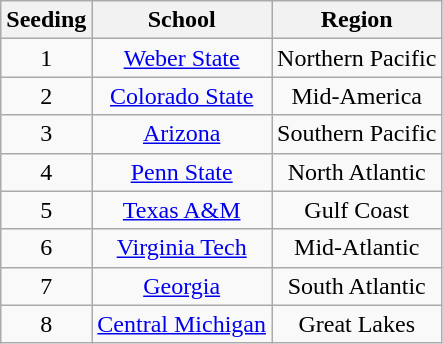<table class="wikitable">
<tr align="center">
<th>Seeding</th>
<th>School</th>
<th>Region</th>
</tr>
<tr align="center">
<td>1</td>
<td><a href='#'>Weber State</a></td>
<td>Northern Pacific</td>
</tr>
<tr align="center">
<td>2</td>
<td><a href='#'>Colorado State</a></td>
<td>Mid-America</td>
</tr>
<tr align="center">
<td>3</td>
<td><a href='#'>Arizona</a></td>
<td>Southern Pacific</td>
</tr>
<tr align="center">
<td>4</td>
<td><a href='#'>Penn State</a></td>
<td>North Atlantic</td>
</tr>
<tr align="center">
<td>5</td>
<td><a href='#'>Texas A&M</a></td>
<td>Gulf Coast</td>
</tr>
<tr align="center">
<td>6</td>
<td><a href='#'>Virginia Tech</a></td>
<td>Mid-Atlantic</td>
</tr>
<tr align="center">
<td>7</td>
<td><a href='#'>Georgia</a></td>
<td>South Atlantic</td>
</tr>
<tr align="center">
<td>8</td>
<td><a href='#'>Central Michigan</a></td>
<td>Great Lakes</td>
</tr>
</table>
